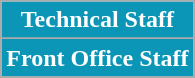<table class="wikitable">
<tr>
<th style="background:#0B96B7; color:white;" scope="col" colspan="2">Technical Staff<br></th>
</tr>
<tr>
</tr>
<tr>
</tr>
<tr>
<th style="background:#0B96B7; color:white;" scope="col" colspan="2">Front Office Staff</th>
</tr>
<tr>
</tr>
</table>
